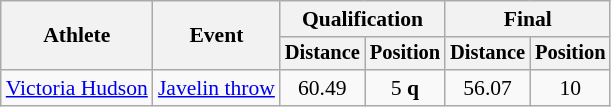<table class=wikitable style=font-size:90%>
<tr>
<th rowspan=2>Athlete</th>
<th rowspan=2>Event</th>
<th colspan=2>Qualification</th>
<th colspan=2>Final</th>
</tr>
<tr style=font-size:95%>
<th>Distance</th>
<th>Position</th>
<th>Distance</th>
<th>Position</th>
</tr>
<tr align=center>
<td align=left><a href='#'>Victoria Hudson</a></td>
<td align=left><a href='#'>Javelin throw</a></td>
<td>60.49</td>
<td>5 <strong>q</strong></td>
<td>56.07</td>
<td>10</td>
</tr>
</table>
